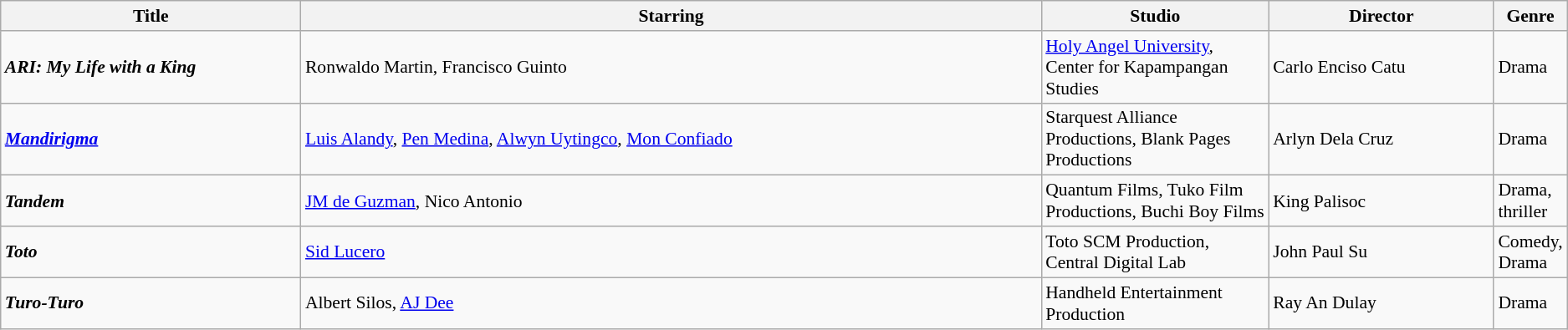<table class="wikitable" style="font-size: 90%;">
<tr>
<th width=20%>Title</th>
<th width=50%>Starring</th>
<th width=15%>Studio</th>
<th width=15%>Director</th>
<th>Genre</th>
</tr>
<tr>
<td><strong><em>ARI: My Life with a King</em></strong></td>
<td>Ronwaldo Martin, Francisco Guinto</td>
<td><a href='#'>Holy Angel University</a>, Center for Kapampangan Studies</td>
<td>Carlo Enciso Catu</td>
<td>Drama</td>
</tr>
<tr>
<td><strong><em><a href='#'>Mandirigma</a></em></strong></td>
<td><a href='#'>Luis Alandy</a>, <a href='#'>Pen Medina</a>, <a href='#'>Alwyn Uytingco</a>, <a href='#'>Mon Confiado</a></td>
<td>Starquest Alliance Productions, Blank Pages Productions</td>
<td>Arlyn Dela Cruz</td>
<td>Drama</td>
</tr>
<tr>
<td><strong><em>Tandem</em></strong></td>
<td><a href='#'>JM de Guzman</a>, Nico Antonio</td>
<td>Quantum Films, Tuko Film Productions, Buchi Boy Films</td>
<td>King Palisoc</td>
<td>Drama, thriller</td>
</tr>
<tr>
<td><strong><em>Toto</em></strong></td>
<td><a href='#'>Sid Lucero</a></td>
<td>Toto SCM Production, Central Digital Lab</td>
<td>John Paul Su</td>
<td>Comedy, Drama</td>
</tr>
<tr>
<td><strong><em>Turo-Turo</em></strong></td>
<td>Albert Silos, <a href='#'>AJ Dee</a></td>
<td>Handheld Entertainment Production</td>
<td>Ray An Dulay</td>
<td>Drama</td>
</tr>
</table>
